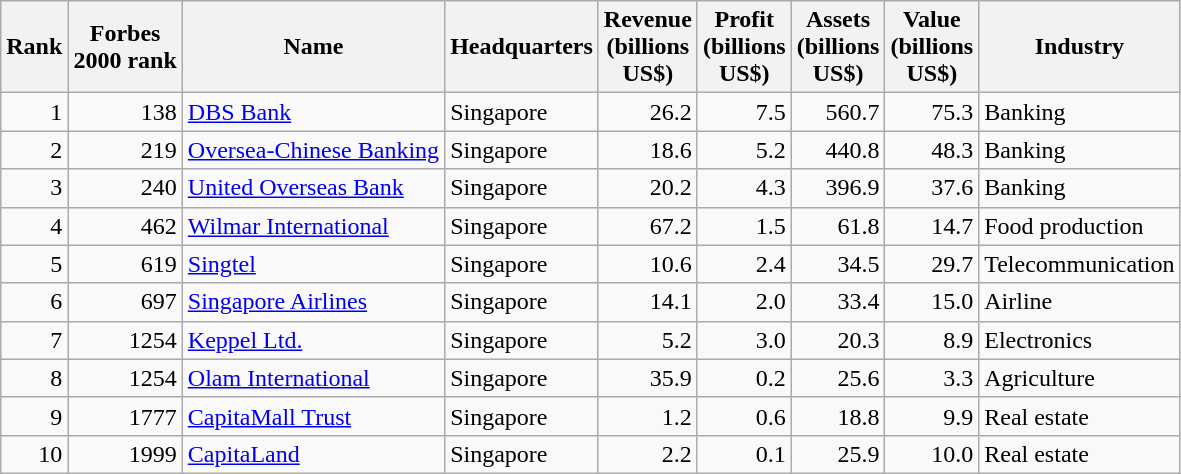<table class="wikitable sortable" style="text-align:right;">
<tr>
<th align="center">Rank</th>
<th align="center">Forbes <br>2000 rank</th>
<th align="center">Name</th>
<th align="center">Headquarters</th>
<th align="center">Revenue<br>(billions <br>US$)</th>
<th align="center">Profit<br>(billions <br>US$)</th>
<th align="center">Assets<br>(billions <br>US$)</th>
<th align="center">Value<br>(billions <br>US$)</th>
<th align="center">Industry</th>
</tr>
<tr>
<td>1</td>
<td>138</td>
<td align="left"><a href='#'>DBS Bank</a></td>
<td align="left">Singapore</td>
<td>26.2</td>
<td>7.5</td>
<td>560.7</td>
<td>75.3</td>
<td align="left">Banking</td>
</tr>
<tr>
<td>2</td>
<td>219</td>
<td align="left"><a href='#'>Oversea-Chinese Banking</a></td>
<td align="left">Singapore</td>
<td>18.6</td>
<td>5.2</td>
<td>440.8</td>
<td>48.3</td>
<td align="left">Banking</td>
</tr>
<tr>
<td>3</td>
<td>240</td>
<td align="left"><a href='#'>United Overseas Bank</a></td>
<td align="left">Singapore</td>
<td>20.2</td>
<td>4.3</td>
<td>396.9</td>
<td>37.6</td>
<td align="left">Banking</td>
</tr>
<tr>
<td>4</td>
<td>462</td>
<td align="left"><a href='#'>Wilmar International</a></td>
<td align="left">Singapore</td>
<td>67.2</td>
<td>1.5</td>
<td>61.8</td>
<td>14.7</td>
<td align="left">Food production</td>
</tr>
<tr>
<td>5</td>
<td>619</td>
<td align="left"><a href='#'>Singtel</a></td>
<td align="left">Singapore</td>
<td>10.6</td>
<td>2.4</td>
<td>34.5</td>
<td>29.7</td>
<td align="left">Telecommunication</td>
</tr>
<tr>
<td>6</td>
<td>697</td>
<td align="left"><a href='#'>Singapore Airlines</a></td>
<td align="left">Singapore</td>
<td>14.1</td>
<td>2.0</td>
<td>33.4</td>
<td>15.0</td>
<td align="left">Airline</td>
</tr>
<tr>
<td>7</td>
<td>1254</td>
<td align="left"><a href='#'>Keppel Ltd.</a></td>
<td align="left">Singapore</td>
<td>5.2</td>
<td>3.0</td>
<td>20.3</td>
<td>8.9</td>
<td align="left">Electronics</td>
</tr>
<tr>
<td>8</td>
<td>1254</td>
<td align="left"><a href='#'>Olam International</a></td>
<td align="left">Singapore</td>
<td>35.9</td>
<td>0.2</td>
<td>25.6</td>
<td>3.3</td>
<td align="left">Agriculture</td>
</tr>
<tr>
<td>9</td>
<td>1777</td>
<td align="left"><a href='#'>CapitaMall Trust</a></td>
<td align="left">Singapore</td>
<td>1.2</td>
<td>0.6</td>
<td>18.8</td>
<td>9.9</td>
<td align="left">Real estate</td>
</tr>
<tr>
<td>10</td>
<td>1999</td>
<td align="left"><a href='#'>CapitaLand</a></td>
<td align="left">Singapore</td>
<td>2.2</td>
<td>0.1</td>
<td>25.9</td>
<td>10.0</td>
<td align="left">Real estate</td>
</tr>
</table>
